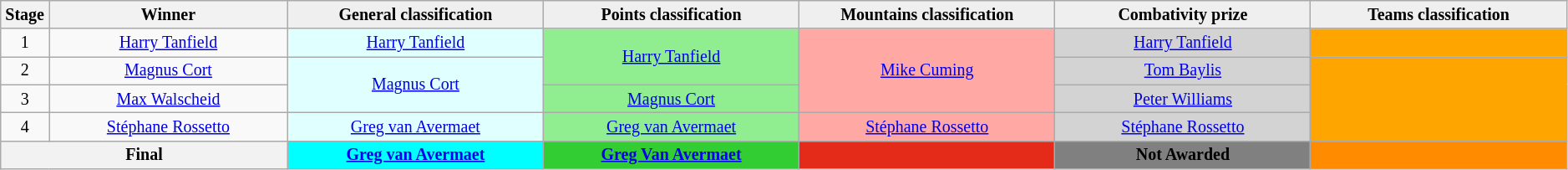<table class=wikitable style="text-align: center; font-size:smaller;">
<tr>
<th style="width:1%;">Stage</th>
<th style="width:14%;">Winner</th>
<th style="background:#efefef; width:15%;">General classification<br></th>
<th style="background:#efefef; width:15%;">Points classification<br></th>
<th style="background:#efefef; width:15%;">Mountains classification<br></th>
<th style="background:#efefef; width:15%;">Combativity prize<br></th>
<th style="background:#efefef; width:15%;">Teams classification</th>
</tr>
<tr>
<td>1</td>
<td><a href='#'>Harry Tanfield</a></td>
<td style="background:lightcyan;"><a href='#'>Harry Tanfield</a></td>
<td style="background:lightgreen;" rowspan=2><a href='#'>Harry Tanfield</a></td>
<td style="background:#FFA8A4;" rowspan=3><a href='#'>Mike Cuming</a></td>
<td style="background:lightgray;"><a href='#'>Harry Tanfield</a></td>
<td style="background:orange;"></td>
</tr>
<tr>
<td>2</td>
<td><a href='#'>Magnus Cort</a></td>
<td style="background:lightcyan;" rowspan=2><a href='#'>Magnus Cort</a></td>
<td style="background:lightgray;"><a href='#'>Tom Baylis</a></td>
<td style="background:orange;" rowspan=3></td>
</tr>
<tr>
<td>3</td>
<td><a href='#'>Max Walscheid</a></td>
<td style="background:lightgreen;"><a href='#'>Magnus Cort</a></td>
<td style="background:lightgray;"><a href='#'>Peter Williams</a></td>
</tr>
<tr>
<td>4</td>
<td><a href='#'>Stéphane Rossetto</a></td>
<td style="background:lightcyan;"><a href='#'>Greg van Avermaet</a></td>
<td style="background:lightgreen;"><a href='#'>Greg van Avermaet</a></td>
<td style="background:#FFA8A4;"><a href='#'>Stéphane Rossetto</a></td>
<td style="background:lightgray;"><a href='#'>Stéphane Rossetto</a></td>
</tr>
<tr>
<th colspan=2>Final</th>
<th style="background:cyan;"><a href='#'>Greg van Avermaet</a></th>
<th style="background:limegreen;"><a href='#'>Greg Van Avermaet</a></th>
<th style="background:#E42A19;"></th>
<th style="background:gray;">Not Awarded</th>
<th style="background:#FF8C00;"></th>
</tr>
</table>
